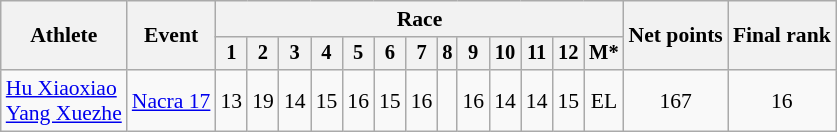<table class="wikitable" style="font-size:90%">
<tr>
<th rowspan="2">Athlete</th>
<th rowspan="2">Event</th>
<th colspan=13>Race</th>
<th rowspan=2>Net points</th>
<th rowspan=2>Final rank</th>
</tr>
<tr style="font-size:95%">
<th>1</th>
<th>2</th>
<th>3</th>
<th>4</th>
<th>5</th>
<th>6</th>
<th>7</th>
<th>8</th>
<th>9</th>
<th>10</th>
<th>11</th>
<th>12</th>
<th>M*</th>
</tr>
<tr align=center>
<td align=left><a href='#'>Hu Xiaoxiao</a> <br><a href='#'>Yang Xuezhe</a></td>
<td align=left><a href='#'>Nacra 17</a></td>
<td>13</td>
<td>19</td>
<td>14</td>
<td>15</td>
<td>16</td>
<td>15</td>
<td>16</td>
<td></td>
<td>16</td>
<td>14</td>
<td>14</td>
<td>15</td>
<td>EL</td>
<td>167</td>
<td>16</td>
</tr>
</table>
